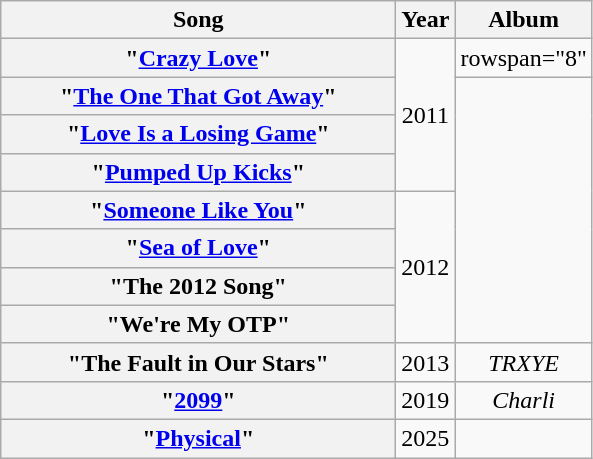<table class="wikitable plainrowheaders" style="text-align:center;">
<tr>
<th scope="col" style="width:16em;">Song</th>
<th scope="col">Year</th>
<th scope="col">Album</th>
</tr>
<tr>
<th scope="row">"<a href='#'>Crazy Love</a>"</th>
<td rowspan="4">2011</td>
<td>rowspan="8" </td>
</tr>
<tr>
<th scope="row">"<a href='#'>The One That Got Away</a>"</th>
</tr>
<tr>
<th scope="row">"<a href='#'>Love Is a Losing Game</a>"</th>
</tr>
<tr>
<th scope="row">"<a href='#'>Pumped Up Kicks</a>"</th>
</tr>
<tr>
<th scope="row">"<a href='#'>Someone Like You</a>"</th>
<td rowspan="4">2012</td>
</tr>
<tr>
<th scope="row">"<a href='#'>Sea of Love</a>"</th>
</tr>
<tr>
<th scope="row">"The 2012 Song"</th>
</tr>
<tr>
<th scope="row">"We're My OTP"</th>
</tr>
<tr>
<th scope="row">"The Fault in Our Stars"</th>
<td>2013</td>
<td><em>TRXYE</em></td>
</tr>
<tr>
<th scope="row">"<a href='#'>2099</a>"<br></th>
<td>2019</td>
<td><em>Charli</em></td>
</tr>
<tr>
<th scope="row">"<a href='#'>Physical</a>"<br></th>
<td>2025</td>
<td></td>
</tr>
</table>
